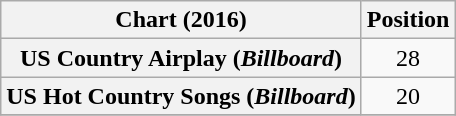<table class="wikitable sortable plainrowheaders" style="text-align:center">
<tr>
<th scope="col">Chart (2016)</th>
<th scope="col">Position</th>
</tr>
<tr>
<th scope="row">US Country Airplay (<em>Billboard</em>)</th>
<td>28</td>
</tr>
<tr>
<th scope="row">US Hot Country Songs (<em>Billboard</em>)</th>
<td>20</td>
</tr>
<tr>
</tr>
</table>
